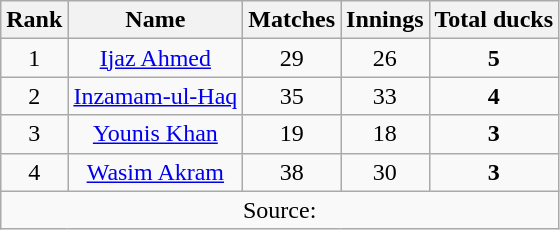<table class="wikitable sortable" style="text-align:center">
<tr>
<th scope="col">Rank</th>
<th scope="col">Name</th>
<th scope="col">Matches</th>
<th scope="col">Innings</th>
<th scope="col">Total ducks</th>
</tr>
<tr>
<td>1</td>
<td><a href='#'>Ijaz Ahmed</a></td>
<td>29</td>
<td>26</td>
<td><strong>5</strong></td>
</tr>
<tr>
<td>2</td>
<td><a href='#'>Inzamam-ul-Haq</a></td>
<td>35</td>
<td>33</td>
<td><strong>4</strong></td>
</tr>
<tr>
<td>3</td>
<td><a href='#'>Younis Khan</a></td>
<td>19</td>
<td>18</td>
<td><strong>3</strong></td>
</tr>
<tr>
<td>4</td>
<td><a href='#'>Wasim Akram</a></td>
<td>38</td>
<td>30</td>
<td><strong>3</strong></td>
</tr>
<tr>
<td colspan="5">Source:</td>
</tr>
</table>
